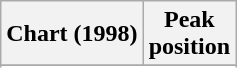<table class="wikitable sortable plainrowheaders">
<tr>
<th scope="col">Chart (1998)</th>
<th scope="col">Peak<br>position</th>
</tr>
<tr>
</tr>
<tr>
</tr>
<tr>
</tr>
<tr>
</tr>
</table>
